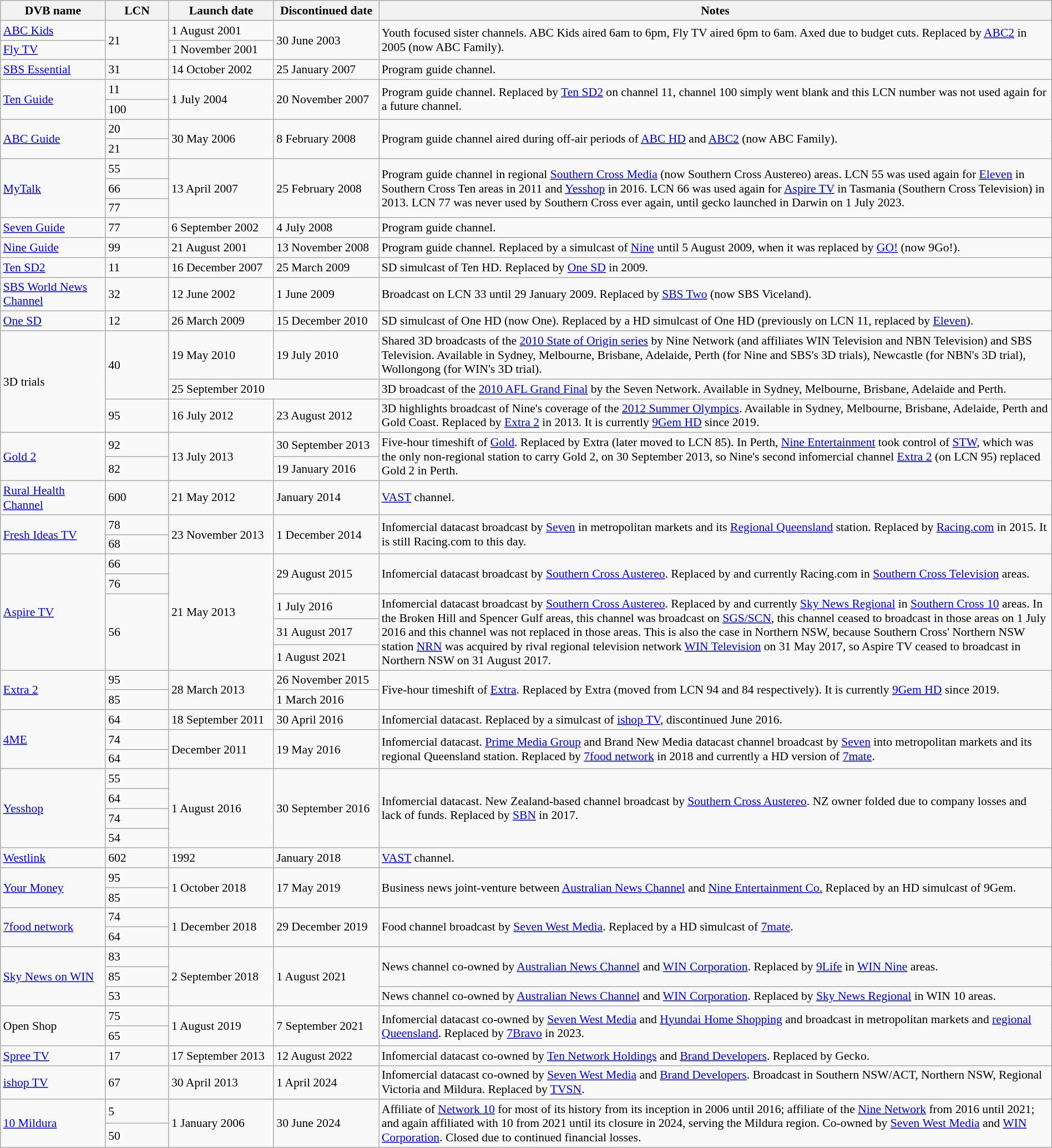<table class="wikitable" style="font-size:90%; width:100%;">
<tr>
<th width="10%">DVB name</th>
<th width="6%">LCN</th>
<th width="10%">Launch date</th>
<th width="10%">Discontinued date</th>
<th width="64%">Notes</th>
</tr>
<tr>
<td><a href='#'>ABC Kids</a></td>
<td rowspan=2>21</td>
<td>1 August 2001</td>
<td rowspan=2>30 June 2003</td>
<td rowspan=2>Youth focused sister channels. ABC Kids aired 6am to 6pm, Fly TV aired 6pm to 6am. Axed due to budget cuts. Replaced by <a href='#'>ABC2</a> in 2005 (now ABC Family).</td>
</tr>
<tr>
<td><a href='#'>Fly TV</a></td>
<td>1 November 2001</td>
</tr>
<tr>
<td><a href='#'>SBS Essential</a></td>
<td>31</td>
<td>14 October 2002</td>
<td>25 January 2007</td>
<td>Program guide channel.</td>
</tr>
<tr>
<td rowspan=2><a href='#'>Ten Guide</a></td>
<td>11</td>
<td rowspan=2>1 July 2004</td>
<td rowspan=2>20 November 2007</td>
<td rowspan=2>Program guide channel. Replaced by <a href='#'>Ten SD2</a> on channel 11, channel 100 simply went blank and this LCN number was not used again for a future channel.</td>
</tr>
<tr>
<td>100</td>
</tr>
<tr>
<td rowspan=2><a href='#'>ABC Guide</a></td>
<td>20</td>
<td rowspan=2>30 May 2006</td>
<td rowspan=2>8 February 2008</td>
<td rowspan=2>Program guide channel aired during off-air periods of <a href='#'>ABC HD</a> and <a href='#'>ABC2</a> (now ABC Family).</td>
</tr>
<tr>
<td>21</td>
</tr>
<tr>
<td rowspan=3><a href='#'>MyTalk</a></td>
<td>55</td>
<td rowspan=3>13 April 2007</td>
<td rowspan=3>25 February 2008</td>
<td rowspan=3>Program guide channel in regional <a href='#'>Southern Cross Media</a> (now Southern Cross Austereo) areas. LCN 55 was used again for <a href='#'>Eleven</a> in Southern Cross Ten areas in 2011 and <a href='#'>Yesshop</a> in 2016. LCN 66 was used again for <a href='#'>Aspire TV</a> in Tasmania (Southern Cross Television) in 2013. LCN 77 was never used by Southern Cross ever again, until gecko launched in Darwin on 1 July 2023.</td>
</tr>
<tr>
<td>66</td>
</tr>
<tr>
<td>77</td>
</tr>
<tr>
<td><a href='#'>Seven Guide</a></td>
<td>77</td>
<td>6 September 2002</td>
<td>4 July 2008</td>
<td>Program guide channel.</td>
</tr>
<tr>
<td><a href='#'>Nine Guide</a></td>
<td>99</td>
<td>21 August 2001</td>
<td>13 November 2008</td>
<td>Program guide channel. Replaced by a simulcast of <a href='#'>Nine</a> until 5 August 2009, when it was replaced by <a href='#'>GO!</a> (now 9Go!).</td>
</tr>
<tr>
<td><a href='#'>Ten SD2</a></td>
<td>11</td>
<td>16 December 2007</td>
<td>25 March 2009</td>
<td>SD simulcast of Ten HD. Replaced by <a href='#'>One SD</a> in 2009.</td>
</tr>
<tr>
<td><a href='#'>SBS World News Channel</a></td>
<td>32</td>
<td>12 June 2002</td>
<td>1 June 2009</td>
<td>Broadcast on LCN 33 until 29 January 2009. Replaced by <a href='#'>SBS Two</a> (now SBS Viceland).</td>
</tr>
<tr>
<td><a href='#'>One SD</a></td>
<td>12</td>
<td>26 March 2009</td>
<td>15 December 2010</td>
<td>SD simulcast of One HD (now One). Replaced by a HD simulcast of One HD (previously on LCN 11, replaced by <a href='#'>Eleven</a>).</td>
</tr>
<tr>
<td rowspan=3>3D trials</td>
<td rowspan=2>40</td>
<td>19 May 2010</td>
<td>19 July 2010</td>
<td>Shared 3D broadcasts of the <a href='#'>2010 State of Origin series</a> by Nine Network (and affiliates WIN Television and NBN Television) and SBS Television. Available in Sydney, Melbourne, Brisbane, Adelaide, Perth (for Nine and SBS's 3D trials), Newcastle (for NBN's 3D trial), Wollongong (for WIN's 3D trial).</td>
</tr>
<tr>
<td colspan=2>25 September 2010</td>
<td>3D broadcast of the <a href='#'>2010 AFL Grand Final</a> by the Seven Network. Available in Sydney, Melbourne, Brisbane, Adelaide and Perth.</td>
</tr>
<tr>
<td>95</td>
<td>16 July 2012</td>
<td>23 August 2012</td>
<td>3D highlights broadcast of Nine's coverage of the <a href='#'>2012 Summer Olympics</a>. Available in Sydney, Melbourne, Brisbane, Adelaide, Perth and Gold Coast. Replaced by <a href='#'>Extra 2</a> in 2013. It is currently <a href='#'>9Gem HD</a> since 2019.</td>
</tr>
<tr>
<td rowspan=2><a href='#'>Gold 2</a></td>
<td>92</td>
<td rowspan=2>13 July 2013</td>
<td>30 September 2013</td>
<td rowspan=2>Five-hour timeshift of <a href='#'>Gold</a>. Replaced by Extra (later moved to LCN 85). In Perth, <a href='#'>Nine Entertainment</a> took control of <a href='#'>STW</a>, which was the only non-regional station to carry Gold 2, on 30 September 2013, so Nine's second infomercial channel <a href='#'>Extra 2</a> (on LCN 95) replaced Gold 2 in Perth.</td>
</tr>
<tr>
<td>82</td>
<td>19 January 2016</td>
</tr>
<tr>
<td><a href='#'>Rural Health Channel</a></td>
<td>600</td>
<td>21 May 2012</td>
<td>January 2014</td>
<td><a href='#'>VAST</a> channel.</td>
</tr>
<tr>
<td rowspan=2><a href='#'>Fresh Ideas TV</a></td>
<td>78</td>
<td rowspan=2>23 November 2013</td>
<td rowspan=2>1 December 2014</td>
<td rowspan=2>Infomercial datacast broadcast by <a href='#'>Seven</a> in metropolitan markets and its <a href='#'>Regional Queensland</a> station. Replaced by <a href='#'>Racing.com</a> in 2015. It is still Racing.com to this day.</td>
</tr>
<tr>
<td>68</td>
</tr>
<tr>
<td rowspan=5><a href='#'>Aspire TV</a></td>
<td>66</td>
<td rowspan=5>21 May 2013</td>
<td rowspan=2>29 August 2015</td>
<td rowspan=2>Infomercial datacast broadcast by <a href='#'>Southern Cross Austereo</a>. Replaced by and currently Racing.com in <a href='#'>Southern Cross Television</a> areas.</td>
</tr>
<tr>
<td>76</td>
</tr>
<tr>
<td rowspan=3>56</td>
<td>1 July 2016</td>
<td rowspan=3>Infomercial datacast broadcast by <a href='#'>Southern Cross Austereo</a>. Replaced by and currently <a href='#'>Sky News Regional</a> in <a href='#'>Southern Cross 10</a> areas. In the Broken Hill and Spencer Gulf areas, this channel was broadcast on <a href='#'>SGS/SCN</a>, this channel ceased to broadcast in those areas on 1 July 2016 and this channel was not replaced in those areas. This is also the case in Northern NSW, because Southern Cross' Northern NSW station <a href='#'>NRN</a> was acquired by rival regional television network <a href='#'>WIN Television</a> on 31 May 2017, so Aspire TV ceased to broadcast in Northern NSW on 31 August 2017.</td>
</tr>
<tr>
<td>31 August 2017</td>
</tr>
<tr>
<td>1 August 2021</td>
</tr>
<tr>
<td rowspan=2><a href='#'>Extra 2</a></td>
<td>95</td>
<td rowspan=2>28 March 2013</td>
<td>26 November 2015</td>
<td rowspan=2>Five-hour timeshift of <a href='#'>Extra</a>. Replaced by Extra (moved from LCN 94 and 84 respectively). It is currently <a href='#'>9Gem HD</a> since 2019.</td>
</tr>
<tr>
<td>85</td>
<td>1 March 2016</td>
</tr>
<tr>
<td rowspan=3><a href='#'>4ME</a></td>
<td>64</td>
<td>18 September 2011</td>
<td>30 April 2016</td>
<td>Infomercial datacast. Replaced by a simulcast of <a href='#'>ishop TV</a>, discontinued June 2016.</td>
</tr>
<tr>
<td>74</td>
<td rowspan=2>December 2011</td>
<td rowspan=2>19 May 2016</td>
<td rowspan=2>Infomercial datacast. <a href='#'>Prime Media Group</a> and Brand New Media datacast channel broadcast by <a href='#'>Seven</a> into metropolitan markets and its regional Queensland station. Replaced by <a href='#'>7food network</a> in 2018 and currently a HD version of <a href='#'>7mate</a>.</td>
</tr>
<tr>
<td>64</td>
</tr>
<tr>
<td rowspan=4><a href='#'>Yesshop</a></td>
<td>55</td>
<td rowspan=4>1 August 2016</td>
<td rowspan=4>30 September 2016</td>
<td rowspan=4>Infomercial datacast. New Zealand-based channel broadcast by <a href='#'>Southern Cross Austereo</a>. NZ owner folded due to company losses and lack of funds. Replaced by <a href='#'>SBN</a> in 2017.</td>
</tr>
<tr>
<td>64</td>
</tr>
<tr>
<td>74</td>
</tr>
<tr>
<td>54</td>
</tr>
<tr>
<td><a href='#'>Westlink</a></td>
<td>602</td>
<td>1992</td>
<td>January 2018</td>
<td><a href='#'>VAST</a> channel.</td>
</tr>
<tr>
<td rowspan=2><a href='#'>Your Money</a></td>
<td>95</td>
<td rowspan=2>1 October 2018</td>
<td rowspan=2>17 May 2019</td>
<td rowspan=2>Business news joint-venture between <a href='#'>Australian News Channel</a> and <a href='#'>Nine Entertainment Co.</a> Replaced by an HD simulcast of 9Gem.</td>
</tr>
<tr>
<td>85</td>
</tr>
<tr>
<td rowspan=2><a href='#'>7food network</a></td>
<td>74</td>
<td rowspan=2>1 December 2018</td>
<td rowspan=2>29 December 2019</td>
<td rowspan=2>Food channel broadcast by <a href='#'>Seven West Media</a>. Replaced by a HD simulcast of <a href='#'>7mate</a>.</td>
</tr>
<tr>
<td>64</td>
</tr>
<tr>
<td rowspan=3><a href='#'>Sky News on WIN</a></td>
<td>83</td>
<td rowspan=3>2 September 2018</td>
<td rowspan=3>1 August 2021</td>
<td rowspan=2>News channel co-owned by <a href='#'>Australian News Channel</a> and <a href='#'>WIN Corporation</a>. Replaced by <a href='#'>9Life</a> in <a href='#'>WIN Nine</a> areas.</td>
</tr>
<tr>
<td>85</td>
</tr>
<tr>
<td>53</td>
<td>News channel co-owned by <a href='#'>Australian News Channel</a> and <a href='#'>WIN Corporation</a>. Replaced by <a href='#'>Sky News Regional</a> in WIN 10 areas.</td>
</tr>
<tr>
<td rowspan=2>Open Shop</td>
<td>75</td>
<td rowspan=2>1 August 2019</td>
<td rowspan=2>7 September 2021</td>
<td rowspan=2>Infomercial datacast co-owned by <a href='#'>Seven West Media</a> and <a href='#'>Hyundai Home Shopping</a> and broadcast in metropolitan markets and <a href='#'>regional Queensland</a>. Replaced by <a href='#'>7Bravo</a> in 2023.</td>
</tr>
<tr>
<td>65</td>
</tr>
<tr>
<td><a href='#'>Spree TV</a></td>
<td>17</td>
<td>17 September 2013</td>
<td>12 August 2022</td>
<td>Infomercial datacast co-owned by <a href='#'>Ten Network Holdings</a> and <a href='#'>Brand Developers</a>. Replaced by Gecko.</td>
</tr>
<tr>
<td><a href='#'>ishop TV</a></td>
<td>67</td>
<td>30 April 2013</td>
<td>1 April 2024</td>
<td>Infomercial datacast co-owned by <a href='#'>Seven West Media</a> and <a href='#'>Brand Developers</a>. Broadcast in Southern NSW/ACT, Northern NSW, Regional Victoria and Mildura. Replaced by <a href='#'>TVSN</a>.</td>
</tr>
<tr>
<td rowspan=2><a href='#'>10 Mildura</a></td>
<td>5</td>
<td rowspan=2>1 January 2006</td>
<td rowspan=2>30 June 2024</td>
<td rowspan=2>Affiliate of <a href='#'>Network 10</a> for most of its history from its inception in 2006 until 2016; affiliate of the <a href='#'>Nine Network</a> from 2016 until 2021; and again affiliated with 10 from 2021 until its closure in 2024, serving the Mildura region. Co-owned by <a href='#'>Seven West Media</a> and <a href='#'>WIN Corporation</a>. Closed due to continued financial losses.</td>
</tr>
<tr>
<td>50</td>
</tr>
</table>
